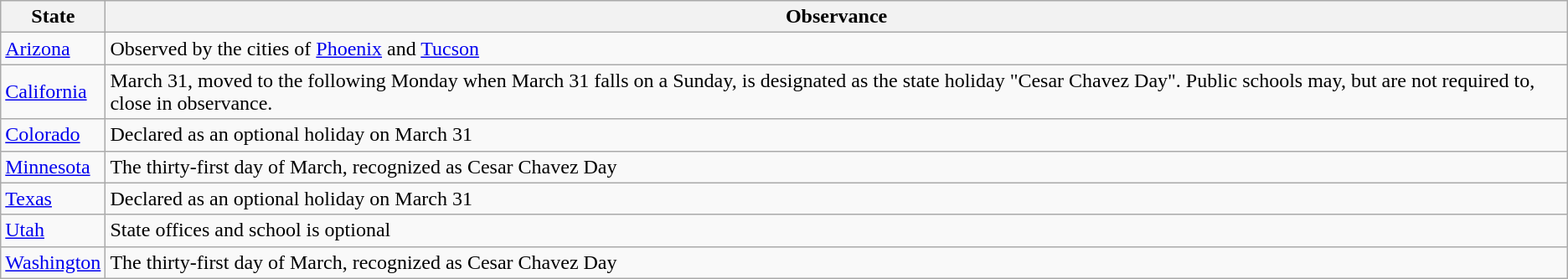<table class="wikitable sortable">
<tr>
<th colspan=1>State</th>
<th>Observance</th>
</tr>
<tr>
<td><a href='#'>Arizona</a></td>
<td>Observed by the cities of <a href='#'>Phoenix</a> and <a href='#'>Tucson</a></td>
</tr>
<tr>
<td><a href='#'>California</a></td>
<td>March 31, moved to the following Monday when March 31 falls on a Sunday, is designated as the state holiday "Cesar Chavez Day". Public schools may, but are not required to, close in observance.</td>
</tr>
<tr>
<td><a href='#'>Colorado</a></td>
<td>Declared as an optional holiday on March 31</td>
</tr>
<tr>
<td><a href='#'>Minnesota</a></td>
<td>The thirty-first day of March, recognized as Cesar Chavez Day</td>
</tr>
<tr>
<td><a href='#'>Texas</a></td>
<td>Declared as an optional holiday on March 31</td>
</tr>
<tr>
<td><a href='#'>Utah</a></td>
<td>State offices and school is optional</td>
</tr>
<tr>
<td><a href='#'>Washington</a></td>
<td>The thirty-first day of March, recognized as Cesar Chavez Day</td>
</tr>
</table>
